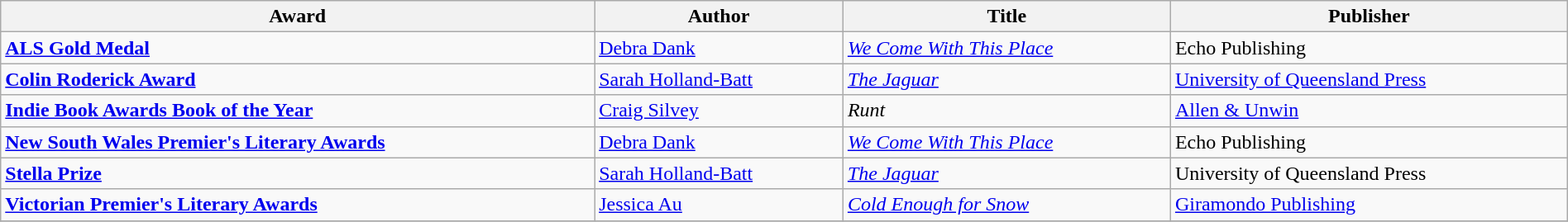<table class="wikitable" width=100%>
<tr>
<th>Award</th>
<th>Author</th>
<th>Title</th>
<th>Publisher</th>
</tr>
<tr>
<td><strong><a href='#'>ALS Gold Medal</a></strong></td>
<td><a href='#'>Debra Dank</a></td>
<td><em><a href='#'>We Come With This Place</a></em></td>
<td>Echo Publishing</td>
</tr>
<tr>
<td><strong><a href='#'>Colin Roderick Award</a></strong></td>
<td><a href='#'>Sarah Holland-Batt</a></td>
<td><em><a href='#'>The Jaguar</a></em></td>
<td><a href='#'>University of Queensland Press</a></td>
</tr>
<tr>
<td><strong><a href='#'>Indie Book Awards Book of the Year</a></strong></td>
<td><a href='#'>Craig Silvey</a></td>
<td><em>Runt</em></td>
<td><a href='#'>Allen & Unwin</a></td>
</tr>
<tr>
<td><strong><a href='#'>New South Wales Premier's Literary Awards</a></strong></td>
<td><a href='#'>Debra Dank</a></td>
<td><em><a href='#'>We Come With This Place</a></em></td>
<td>Echo Publishing</td>
</tr>
<tr>
<td><strong><a href='#'>Stella Prize</a></strong></td>
<td><a href='#'>Sarah Holland-Batt</a></td>
<td><em><a href='#'>The Jaguar</a></em></td>
<td>University of Queensland Press</td>
</tr>
<tr>
<td><strong><a href='#'>Victorian Premier's Literary Awards</a></strong></td>
<td><a href='#'>Jessica Au</a></td>
<td><em><a href='#'>Cold Enough for Snow</a></em></td>
<td><a href='#'>Giramondo Publishing</a></td>
</tr>
<tr>
</tr>
</table>
